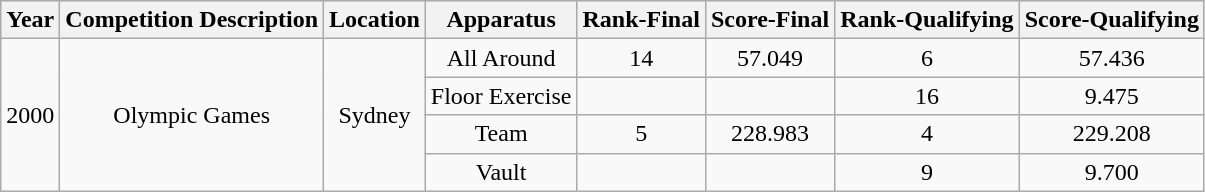<table class="wikitable" style="text-align:center">
<tr>
<th>Year</th>
<th>Competition Description</th>
<th>Location</th>
<th>Apparatus</th>
<th>Rank-Final</th>
<th>Score-Final</th>
<th>Rank-Qualifying</th>
<th>Score-Qualifying</th>
</tr>
<tr>
<td rowspan="4">2000</td>
<td rowspan="4">Olympic Games</td>
<td rowspan="4">Sydney</td>
<td>All Around</td>
<td>14</td>
<td>57.049</td>
<td>6</td>
<td>57.436</td>
</tr>
<tr>
<td>Floor Exercise</td>
<td></td>
<td></td>
<td>16</td>
<td>9.475</td>
</tr>
<tr>
<td>Team</td>
<td>5</td>
<td>228.983</td>
<td>4</td>
<td>229.208</td>
</tr>
<tr>
<td>Vault</td>
<td></td>
<td></td>
<td>9</td>
<td>9.700</td>
</tr>
</table>
